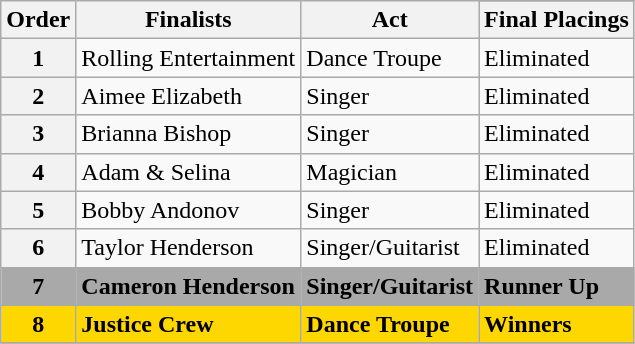<table class="wikitable">
<tr>
<th rowspan=2>Order</th>
<th rowspan=2>Finalists</th>
<th rowspan=2>Act</th>
</tr>
<tr>
<th rowspan=1>Final Placings</th>
</tr>
<tr>
<th>1</th>
<td>Rolling Entertainment</td>
<td>Dance Troupe</td>
<td>Eliminated</td>
</tr>
<tr>
<th>2</th>
<td>Aimee Elizabeth</td>
<td>Singer</td>
<td>Eliminated</td>
</tr>
<tr>
<th>3</th>
<td>Brianna Bishop</td>
<td>Singer</td>
<td>Eliminated</td>
</tr>
<tr>
<th>4</th>
<td>Adam & Selina</td>
<td>Magician</td>
<td>Eliminated</td>
</tr>
<tr>
<th>5</th>
<td>Bobby Andonov</td>
<td>Singer</td>
<td>Eliminated</td>
</tr>
<tr>
<th>6</th>
<td>Taylor Henderson</td>
<td>Singer/Guitarist</td>
<td>Eliminated</td>
</tr>
<tr>
<th style="background-color:darkgray">7</th>
<td style="background-color:darkgray"><strong>Cameron Henderson</strong></td>
<td style="background-color:darkgray"><strong>Singer/Guitarist</strong></td>
<td style="background-color:darkgray"><strong>Runner Up</strong></td>
</tr>
<tr>
<th style="background-color:gold">8</th>
<td style="background-color:gold"><strong>Justice Crew</strong></td>
<td style="background-color:gold"><strong>Dance Troupe</strong></td>
<td style="background-color:gold"><strong>Winners</strong></td>
</tr>
<tr>
</tr>
</table>
